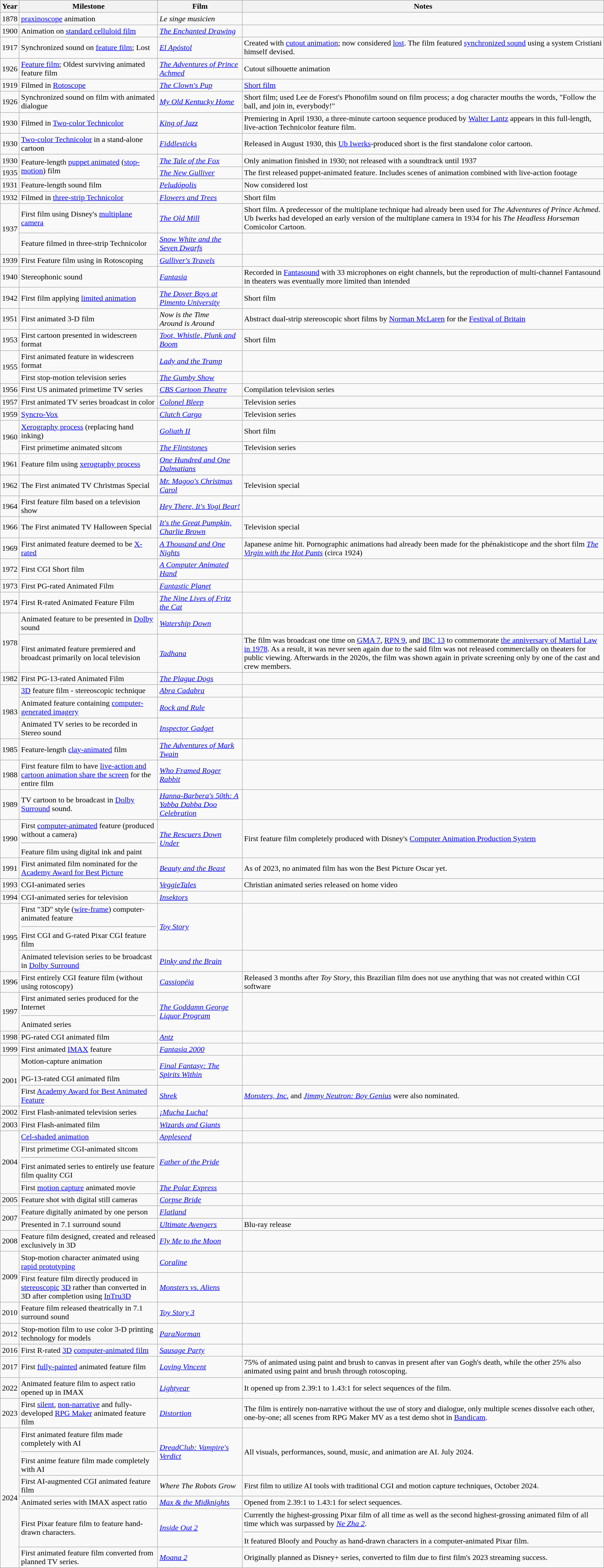<table class="wikitable">
<tr>
<th>Year</th>
<th>Milestone</th>
<th>Film</th>
<th>Notes</th>
</tr>
<tr>
<td>1878</td>
<td><a href='#'>praxinoscope</a> animation</td>
<td><em>Le singe musicien</em></td>
<td></td>
</tr>
<tr>
<td>1900</td>
<td>Animation on <a href='#'>standard celluloid film</a></td>
<td><em><a href='#'>The Enchanted Drawing</a></em></td>
<td></td>
</tr>
<tr>
<td>1917</td>
<td>Synchronized sound on <a href='#'>feature film</a>; Lost</td>
<td><em><a href='#'>El Apóstol</a></em></td>
<td>Created with <a href='#'>cutout animation</a>; now considered <a href='#'>lost</a>. The film featured <a href='#'>synchronized sound</a> using a system Cristiani himself devised.</td>
</tr>
<tr>
<td>1926</td>
<td><a href='#'>Feature film</a>; Oldest surviving animated feature film</td>
<td><em><a href='#'>The Adventures of Prince Achmed</a></em></td>
<td>Cutout silhouette animation</td>
</tr>
<tr>
<td>1919</td>
<td>Filmed in <a href='#'>Rotoscope</a></td>
<td><em><a href='#'>The Clown's Pup</a></em></td>
<td><a href='#'>Short film</a></td>
</tr>
<tr>
<td>1926</td>
<td>Synchronized sound on film with animated dialogue</td>
<td><em><a href='#'>My Old Kentucky Home</a></em></td>
<td>Short film; used Lee de Forest's Phonofilm sound on film process; a dog character mouths the words, "Follow the ball, and join in, everybody!"</td>
</tr>
<tr>
<td>1930</td>
<td>Filmed in <a href='#'>Two-color Technicolor</a></td>
<td><em><a href='#'>King of Jazz</a></em></td>
<td>Premiering in April 1930, a three-minute cartoon sequence produced by <a href='#'>Walter Lantz</a> appears in this full-length, live-action Technicolor feature film.</td>
</tr>
<tr>
<td>1930</td>
<td><a href='#'>Two-color Technicolor</a> in a stand-alone cartoon</td>
<td><em><a href='#'>Fiddlesticks</a></em></td>
<td>Released in August 1930, this <a href='#'>Ub Iwerks</a>-produced short is the first standalone color cartoon.</td>
</tr>
<tr>
<td>1930</td>
<td rowspan="2">Feature-length <a href='#'>puppet animated</a> (<a href='#'>stop-motion</a>) film</td>
<td><em><a href='#'>The Tale of the Fox</a></em></td>
<td>Only animation finished in 1930; not released with a soundtrack until 1937</td>
</tr>
<tr>
<td>1935</td>
<td><em><a href='#'>The New Gulliver</a></em></td>
<td>The first released puppet-animated feature. Includes scenes of animation combined with live-action footage</td>
</tr>
<tr>
<td>1931</td>
<td>Feature-length sound film</td>
<td><em><a href='#'>Peludópolis</a></em></td>
<td>Now considered lost</td>
</tr>
<tr>
<td>1932</td>
<td>Filmed in <a href='#'>three-strip Technicolor</a></td>
<td><em><a href='#'>Flowers and Trees</a></em></td>
<td>Short film</td>
</tr>
<tr>
<td rowspan="2">1937</td>
<td>First film using Disney's <a href='#'>multiplane camera</a></td>
<td><em><a href='#'>The Old Mill</a></em></td>
<td>Short film. A predecessor of the multiplane technique had already been used for <em>The Adventures of Prince Achmed</em>. Ub Iwerks had developed an early version of the multiplane camera in 1934 for his <em>The Headless Horseman</em> Comicolor Cartoon.</td>
</tr>
<tr>
<td>Feature filmed in three-strip Technicolor</td>
<td><em><a href='#'>Snow White and the Seven Dwarfs</a></em></td>
<td></td>
</tr>
<tr>
<td>1939</td>
<td>First Feature film using in Rotoscoping</td>
<td><em><a href='#'>Gulliver's Travels</a></em></td>
<td></td>
</tr>
<tr>
<td>1940</td>
<td>Stereophonic sound</td>
<td><em><a href='#'>Fantasia</a></em></td>
<td>Recorded in <a href='#'>Fantasound</a> with 33 microphones on eight channels, but the reproduction of multi-channel Fantasound in theaters was eventually more limited than intended</td>
</tr>
<tr>
<td>1942</td>
<td>First film applying <a href='#'>limited animation</a></td>
<td><em><a href='#'>The Dover Boys at Pimento University</a></em></td>
<td>Short film</td>
</tr>
<tr>
<td>1951</td>
<td>First animated 3-D film</td>
<td><em>Now is the Time</em><br><em>Around is Around</em></td>
<td>Abstract dual-strip stereoscopic short films by <a href='#'>Norman McLaren</a> for the <a href='#'>Festival of Britain</a></td>
</tr>
<tr>
<td>1953</td>
<td>First cartoon presented in widescreen format</td>
<td><em><a href='#'>Toot, Whistle, Plunk and Boom</a></em></td>
<td>Short film</td>
</tr>
<tr>
<td rowspan="2">1955</td>
<td>First animated feature in widescreen format</td>
<td><em><a href='#'>Lady and the Tramp</a></em></td>
<td></td>
</tr>
<tr>
<td>First stop-motion television series</td>
<td><em><a href='#'>The Gumby Show</a></em></td>
<td></td>
</tr>
<tr>
<td>1956</td>
<td>First US animated primetime TV series</td>
<td><em><a href='#'>CBS Cartoon Theatre</a></em></td>
<td>Compilation television series</td>
</tr>
<tr>
<td>1957</td>
<td>First animated TV series broadcast in color</td>
<td><em><a href='#'>Colonel Bleep</a></em></td>
<td>Television series</td>
</tr>
<tr>
<td>1959</td>
<td><a href='#'>Syncro-Vox</a></td>
<td><em><a href='#'>Clutch Cargo</a></em></td>
<td>Television series</td>
</tr>
<tr>
<td rowspan="2">1960</td>
<td><a href='#'>Xerography process</a> (replacing hand inking)</td>
<td><em><a href='#'>Goliath II</a></em></td>
<td>Short film</td>
</tr>
<tr>
<td>First primetime animated sitcom</td>
<td><em><a href='#'>The Flintstones</a></em></td>
<td>Television series</td>
</tr>
<tr>
<td>1961</td>
<td>Feature film using <a href='#'>xerography process</a></td>
<td><em><a href='#'>One Hundred and One Dalmatians</a></em></td>
<td></td>
</tr>
<tr>
<td>1962</td>
<td>The First animated TV Christmas Special</td>
<td><em><a href='#'>Mr. Magoo's Christmas Carol</a></em></td>
<td>Television special</td>
</tr>
<tr>
<td>1964</td>
<td>First feature film based on a television show</td>
<td><em><a href='#'>Hey There, It's Yogi Bear!</a></em></td>
<td></td>
</tr>
<tr>
<td>1966</td>
<td>The First animated TV Halloween Special</td>
<td><em><a href='#'>It's the Great Pumpkin, Charlie Brown</a></em></td>
<td>Television special</td>
</tr>
<tr>
<td>1969</td>
<td>First animated feature deemed to be <a href='#'>X-rated</a></td>
<td><em><a href='#'>A Thousand and One Nights</a></em></td>
<td>Japanese anime hit. Pornographic animations had already been made for the phénakisticope and the short film <em><a href='#'>The Virgin with the Hot Pants</a></em> (circa 1924)</td>
</tr>
<tr>
<td>1972</td>
<td>First CGI Short film</td>
<td><em><a href='#'>A Computer Animated Hand</a></em></td>
<td></td>
</tr>
<tr>
<td>1973</td>
<td>First PG-rated Animated Film</td>
<td><em><a href='#'>Fantastic Planet</a></em></td>
<td></td>
</tr>
<tr>
<td>1974</td>
<td>First R-rated Animated Feature Film</td>
<td><em><a href='#'>The Nine Lives of Fritz the Cat</a></em></td>
<td></td>
</tr>
<tr>
<td rowspan="2">1978</td>
<td>Animated feature to be presented in <a href='#'>Dolby</a> sound</td>
<td><em><a href='#'>Watership Down</a></em></td>
<td></td>
</tr>
<tr>
<td>First animated feature premiered and broadcast primarily on local television</td>
<td><em><a href='#'>Tadhana</a></em></td>
<td>The film was broadcast one time on <a href='#'>GMA 7</a>, <a href='#'>RPN 9</a>, and <a href='#'>IBC 13</a> to commemorate <a href='#'>the anniversary of Martial Law in 1978</a>. As a result, it was never seen again due to the said film was not released commercially on theaters for public viewing. Afterwards in the 2020s, the film was shown again in private screening only by one of the cast and crew members.</td>
</tr>
<tr>
<td>1982</td>
<td>First PG-13-rated Animated Film</td>
<td><em><a href='#'>The Plague Dogs</a></em></td>
<td></td>
</tr>
<tr>
<td rowspan="3">1983</td>
<td><a href='#'>3D</a> feature film - stereoscopic technique</td>
<td><em><a href='#'>Abra Cadabra</a></em></td>
<td></td>
</tr>
<tr>
<td>Animated feature containing <a href='#'>computer-generated imagery</a></td>
<td><em><a href='#'>Rock and Rule</a></em></td>
<td></td>
</tr>
<tr>
<td>Animated TV series to be recorded in Stereo sound</td>
<td><em><a href='#'>Inspector Gadget</a></em></td>
<td></td>
</tr>
<tr>
<td>1985</td>
<td>Feature-length <a href='#'>clay-animated</a> film</td>
<td><em><a href='#'>The Adventures of Mark Twain</a></em></td>
<td></td>
</tr>
<tr>
<td>1988</td>
<td>First feature film to have <a href='#'>live-action and cartoon animation share the screen</a> for the entire film</td>
<td><em><a href='#'>Who Framed Roger Rabbit</a></em></td>
<td></td>
</tr>
<tr>
<td>1989</td>
<td>TV cartoon to be broadcast in <a href='#'>Dolby Surround</a> sound.</td>
<td><em><a href='#'>Hanna-Barbera's 50th: A Yabba Dabba Doo Celebration</a></em></td>
<td></td>
</tr>
<tr>
<td>1990</td>
<td>First <a href='#'>computer-animated</a> feature (produced without a camera) <hr> Feature film using digital ink and paint</td>
<td><em><a href='#'>The Rescuers Down Under</a></em></td>
<td>First feature film completely produced with Disney's <a href='#'>Computer Animation Production System</a></td>
</tr>
<tr>
<td>1991</td>
<td>First animated film nominated for the <a href='#'>Academy Award for Best Picture</a></td>
<td><em><a href='#'>Beauty and the Beast</a></em></td>
<td>As of 2023, no animated film has won the Best Picture Oscar yet.</td>
</tr>
<tr>
<td>1993</td>
<td>CGI-animated series</td>
<td><em><a href='#'>VeggieTales</a></em></td>
<td>Christian animated series released on home video</td>
</tr>
<tr>
<td>1994</td>
<td>CGI-animated series for television</td>
<td><em><a href='#'>Insektors</a></em></td>
<td></td>
</tr>
<tr>
<td rowspan="2">1995</td>
<td>First "3D" style (<a href='#'>wire-frame</a>) computer-animated feature <hr> First CGI and G-rated Pixar CGI feature film</td>
<td><em><a href='#'>Toy Story</a></em></td>
<td></td>
</tr>
<tr>
<td>Animated television series to be broadcast in <a href='#'>Dolby Surround</a></td>
<td><em><a href='#'>Pinky and the Brain</a></em></td>
<td></td>
</tr>
<tr>
<td>1996</td>
<td>First entirely CGI feature film (without using rotoscopy)</td>
<td><em><a href='#'>Cassiopéia</a></em></td>
<td>Released 3 months after <em>Toy Story</em>, this Brazilian film does not use anything that was not created within CGI software</td>
</tr>
<tr>
<td>1997</td>
<td>First animated series produced for the Internet <hr> Animated series</td>
<td><em><a href='#'>The Goddamn George Liquor Program</a></em></td>
<td></td>
</tr>
<tr>
<td>1998</td>
<td>PG-rated CGI animated film</td>
<td><em><a href='#'>Antz</a></em></td>
<td></td>
</tr>
<tr>
<td>1999</td>
<td>First animated <a href='#'>IMAX</a> feature</td>
<td><em><a href='#'>Fantasia 2000</a></em></td>
<td></td>
</tr>
<tr>
<td rowspan="2">2001</td>
<td>Motion-capture animation <hr> PG-13-rated CGI animated film</td>
<td><em><a href='#'>Final Fantasy: The Spirits Within</a></em></td>
<td></td>
</tr>
<tr>
<td>First <a href='#'>Academy Award for Best Animated Feature</a></td>
<td><em><a href='#'>Shrek</a></em></td>
<td><em><a href='#'>Monsters, Inc.</a></em> and <em><a href='#'>Jimmy Neutron: Boy Genius</a></em> were also nominated.</td>
</tr>
<tr>
<td>2002</td>
<td>First Flash-animated television series</td>
<td><em><a href='#'>¡Mucha Lucha!</a></em></td>
<td></td>
</tr>
<tr>
<td>2003</td>
<td>First Flash-animated film</td>
<td><em><a href='#'>Wizards and Giants</a></em></td>
<td></td>
</tr>
<tr>
<td rowspan="3">2004</td>
<td><a href='#'>Cel-shaded animation</a></td>
<td><em><a href='#'>Appleseed</a></em></td>
<td></td>
</tr>
<tr>
<td>First primetime CGI-animated sitcom <hr> First animated series to entirely use feature film quality CGI</td>
<td><em><a href='#'>Father of the Pride</a></em></td>
<td></td>
</tr>
<tr>
<td>First <a href='#'>motion capture</a> animated movie</td>
<td><em><a href='#'>The Polar Express</a></em></td>
<td></td>
</tr>
<tr>
<td>2005</td>
<td>Feature shot with digital still cameras</td>
<td><em><a href='#'>Corpse Bride</a></em></td>
<td></td>
</tr>
<tr>
<td rowspan="2">2007</td>
<td>Feature digitally animated by one person</td>
<td><em><a href='#'>Flatland</a></em></td>
<td></td>
</tr>
<tr>
<td>Presented in 7.1 surround sound</td>
<td><em><a href='#'>Ultimate Avengers</a></em></td>
<td>Blu-ray release</td>
</tr>
<tr>
<td>2008</td>
<td>Feature film designed, created and released exclusively in 3D</td>
<td><em><a href='#'>Fly Me to the Moon</a></em></td>
<td></td>
</tr>
<tr>
<td rowspan="2">2009</td>
<td>Stop-motion character animated using <a href='#'>rapid prototyping</a></td>
<td><em><a href='#'>Coraline</a></em></td>
<td></td>
</tr>
<tr>
<td>First feature film directly produced in <a href='#'>stereoscopic</a> <a href='#'>3D</a> rather than converted in 3D after completion using <a href='#'>InTru3D</a></td>
<td><em><a href='#'>Monsters vs. Aliens</a></em></td>
<td></td>
</tr>
<tr>
<td>2010</td>
<td>Feature film released theatrically in 7.1 surround sound</td>
<td><em><a href='#'>Toy Story 3</a></em></td>
<td></td>
</tr>
<tr>
<td>2012</td>
<td>Stop-motion film to use color 3-D printing technology for models</td>
<td><em><a href='#'>ParaNorman</a></em></td>
<td></td>
</tr>
<tr>
<td>2016</td>
<td>First R-rated <a href='#'>3D</a> <a href='#'>computer-animated film</a></td>
<td><em><a href='#'>Sausage Party</a></em></td>
<td></td>
</tr>
<tr>
<td>2017</td>
<td>First <a href='#'>fully-painted</a> animated feature film</td>
<td><em><a href='#'>Loving Vincent</a></em></td>
<td>75% of animated using paint and brush to canvas in present after van Gogh's death, while the other 25% also animated using paint and brush through rotoscoping.</td>
</tr>
<tr>
<td>2022</td>
<td>Animated feature film to aspect ratio opened up in IMAX</td>
<td><em><a href='#'>Lightyear</a></em></td>
<td>It opened up from 2.39:1 to 1.43:1 for select sequences of the film.</td>
</tr>
<tr>
<td>2023</td>
<td>First <a href='#'>silent</a>, <a href='#'>non-narrative</a> and fully-developed <a href='#'>RPG Maker</a> animated feature film</td>
<td><em><a href='#'>Distortion</a></em></td>
<td>The film is entirely non-narrative without the use of story and dialogue, only multiple scenes dissolve each other, one-by-one; all scenes from RPG Maker MV as a test demo shot in <a href='#'>Bandicam</a>.</td>
</tr>
<tr>
<td rowspan="5">2024</td>
<td>First animated feature film made completely with AI <hr> First anime feature film made completely with AI</td>
<td><em><a href='#'>DreadClub: Vampire's Verdict</a></em></td>
<td>All visuals, performances, sound, music, and animation are AI. July 2024.</td>
</tr>
<tr>
<td>First AI-augmented CGI animated feature film</td>
<td><em>Where The Robots Grow</em></td>
<td>First film to utilize AI tools with traditional CGI and motion capture techniques, October 2024.</td>
</tr>
<tr>
<td>Animated series with IMAX aspect ratio</td>
<td><em><a href='#'>Max & the Midknights</a></em></td>
<td>Opened from 2.39:1 to 1.43:1 for select sequences.</td>
</tr>
<tr>
<td>First Pixar feature film to feature hand-drawn characters.</td>
<td><em><a href='#'>Inside Out 2</a></em></td>
<td>Currently the highest-grossing Pixar film of all time as well as the second highest-grossing animated film of all time which was surpassed by <em><a href='#'>Ne Zha 2</a></em>.<hr>It featured Bloofy and Pouchy as hand-drawn characters in a computer-animated Pixar film.</td>
</tr>
<tr>
<td>First animated feature film converted from planned TV series.</td>
<td><em><a href='#'>Moana 2</a></em></td>
<td>Originally planned as Disney+ series, converted to film due to first film's 2023 streaming success.</td>
</tr>
</table>
